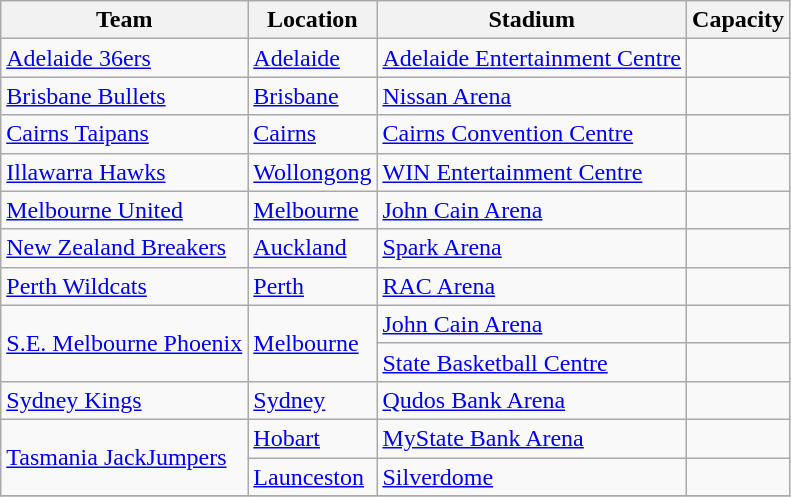<table class="wikitable sortable">
<tr>
<th>Team</th>
<th>Location</th>
<th>Stadium</th>
<th>Capacity</th>
</tr>
<tr>
<td><a href='#'>Adelaide 36ers</a></td>
<td><a href='#'>Adelaide</a></td>
<td><a href='#'>Adelaide Entertainment Centre</a></td>
<td style="text-align:center"></td>
</tr>
<tr>
<td><a href='#'>Brisbane Bullets</a></td>
<td><a href='#'>Brisbane</a></td>
<td><a href='#'>Nissan Arena</a></td>
<td style="text-align:center"></td>
</tr>
<tr>
<td><a href='#'>Cairns Taipans</a></td>
<td><a href='#'>Cairns</a></td>
<td><a href='#'>Cairns Convention Centre</a></td>
<td style="text-align:center"></td>
</tr>
<tr>
<td><a href='#'>Illawarra Hawks</a></td>
<td><a href='#'>Wollongong</a></td>
<td><a href='#'>WIN Entertainment Centre</a></td>
<td style="text-align:center"></td>
</tr>
<tr>
<td><a href='#'>Melbourne United</a></td>
<td><a href='#'>Melbourne</a></td>
<td><a href='#'>John Cain Arena</a></td>
<td style="text-align:center"></td>
</tr>
<tr>
<td><a href='#'>New Zealand Breakers</a></td>
<td><a href='#'>Auckland</a></td>
<td><a href='#'>Spark Arena</a></td>
<td style="text-align:center"></td>
</tr>
<tr>
<td><a href='#'>Perth Wildcats</a></td>
<td><a href='#'>Perth</a></td>
<td><a href='#'>RAC Arena</a></td>
<td style="text-align:center"></td>
</tr>
<tr>
<td rowspan="2"><a href='#'>S.E. Melbourne Phoenix</a></td>
<td rowspan="2"><a href='#'>Melbourne</a></td>
<td><a href='#'>John Cain Arena</a></td>
<td style="text-align:center"></td>
</tr>
<tr>
<td><a href='#'>State Basketball Centre</a></td>
<td style="text-align:center"></td>
</tr>
<tr>
<td><a href='#'>Sydney Kings</a></td>
<td><a href='#'>Sydney</a></td>
<td><a href='#'>Qudos Bank Arena</a></td>
<td style="text-align:center"></td>
</tr>
<tr>
<td rowspan="2"><a href='#'>Tasmania JackJumpers</a></td>
<td><a href='#'>Hobart</a></td>
<td><a href='#'>MyState Bank Arena</a></td>
<td style="text-align:center"></td>
</tr>
<tr>
<td><a href='#'>Launceston</a></td>
<td><a href='#'>Silverdome</a></td>
<td style="text-align:center"></td>
</tr>
<tr>
</tr>
</table>
